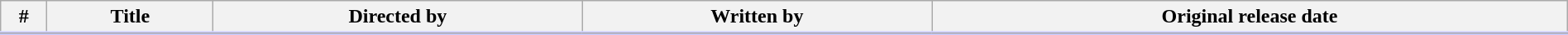<table class="wikitable" style="width:100%; margin:auto; background:#FFF;">
<tr style="border-bottom: 3px solid #CCF">
<th width="30">#</th>
<th>Title</th>
<th>Directed by</th>
<th>Written by</th>
<th>Original release date</th>
</tr>
<tr>
</tr>
</table>
